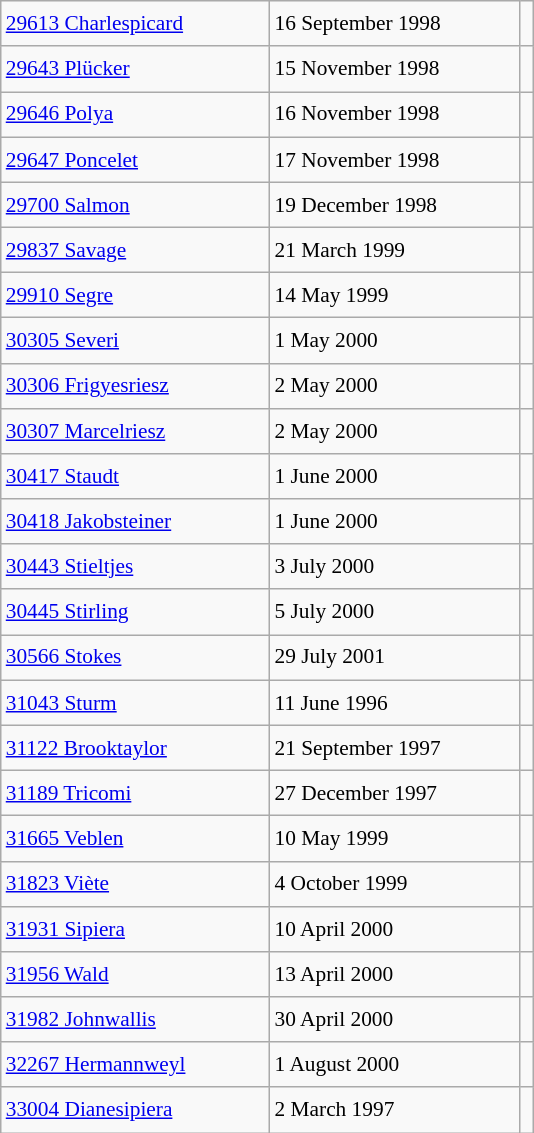<table class="wikitable" style="font-size: 89%; float: left; width: 25em; margin-right: 1em; line-height: 1.65em">
<tr>
<td><a href='#'>29613 Charlespicard</a></td>
<td>16 September 1998</td>
<td></td>
</tr>
<tr>
<td><a href='#'>29643 Plücker</a></td>
<td>15 November 1998</td>
<td></td>
</tr>
<tr>
<td><a href='#'>29646 Polya</a></td>
<td>16 November 1998</td>
<td></td>
</tr>
<tr>
<td><a href='#'>29647 Poncelet</a></td>
<td>17 November 1998</td>
<td></td>
</tr>
<tr>
<td><a href='#'>29700 Salmon</a></td>
<td>19 December 1998</td>
<td></td>
</tr>
<tr>
<td><a href='#'>29837 Savage</a></td>
<td>21 March 1999</td>
<td></td>
</tr>
<tr>
<td><a href='#'>29910 Segre</a></td>
<td>14 May 1999</td>
<td></td>
</tr>
<tr>
<td><a href='#'>30305 Severi</a></td>
<td>1 May 2000</td>
<td></td>
</tr>
<tr>
<td><a href='#'>30306 Frigyesriesz</a></td>
<td>2 May 2000</td>
<td></td>
</tr>
<tr>
<td><a href='#'>30307 Marcelriesz</a></td>
<td>2 May 2000</td>
<td></td>
</tr>
<tr>
<td><a href='#'>30417 Staudt</a></td>
<td>1 June 2000</td>
<td></td>
</tr>
<tr>
<td><a href='#'>30418 Jakobsteiner</a></td>
<td>1 June 2000</td>
<td></td>
</tr>
<tr>
<td><a href='#'>30443 Stieltjes</a></td>
<td>3 July 2000</td>
<td></td>
</tr>
<tr>
<td><a href='#'>30445 Stirling</a></td>
<td>5 July 2000</td>
<td></td>
</tr>
<tr>
<td><a href='#'>30566 Stokes</a></td>
<td>29 July 2001</td>
<td></td>
</tr>
<tr>
<td><a href='#'>31043 Sturm</a></td>
<td>11 June 1996</td>
<td></td>
</tr>
<tr>
<td><a href='#'>31122 Brooktaylor</a></td>
<td>21 September 1997</td>
<td></td>
</tr>
<tr>
<td><a href='#'>31189 Tricomi</a></td>
<td>27 December 1997</td>
<td></td>
</tr>
<tr>
<td><a href='#'>31665 Veblen</a></td>
<td>10 May 1999</td>
<td></td>
</tr>
<tr>
<td><a href='#'>31823 Viète</a></td>
<td>4 October 1999</td>
<td></td>
</tr>
<tr>
<td><a href='#'>31931 Sipiera</a></td>
<td>10 April 2000</td>
<td></td>
</tr>
<tr>
<td><a href='#'>31956 Wald</a></td>
<td>13 April 2000</td>
<td></td>
</tr>
<tr>
<td><a href='#'>31982 Johnwallis</a></td>
<td>30 April 2000</td>
<td></td>
</tr>
<tr>
<td><a href='#'>32267 Hermannweyl</a></td>
<td>1 August 2000</td>
<td></td>
</tr>
<tr>
<td><a href='#'>33004 Dianesipiera</a></td>
<td>2 March 1997</td>
<td></td>
</tr>
</table>
